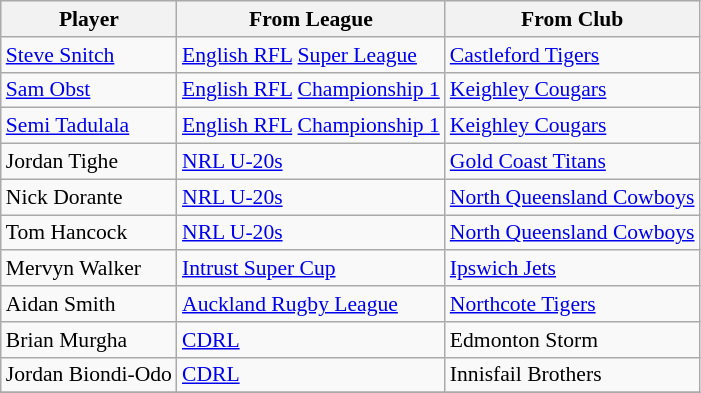<table class="wikitable" style="font-size:90%">
<tr bgcolor="#efefef">
<th width=" ">Player</th>
<th width=" ">From League</th>
<th width=" ">From Club</th>
</tr>
<tr>
<td><a href='#'>Steve Snitch</a></td>
<td><a href='#'>English RFL</a> <a href='#'>Super League</a></td>
<td> <a href='#'>Castleford Tigers</a></td>
</tr>
<tr>
<td><a href='#'>Sam Obst</a></td>
<td><a href='#'>English RFL</a> <a href='#'>Championship 1</a></td>
<td> <a href='#'>Keighley Cougars</a></td>
</tr>
<tr>
<td><a href='#'>Semi Tadulala</a></td>
<td><a href='#'>English RFL</a> <a href='#'>Championship 1</a></td>
<td>  <a href='#'>Keighley Cougars</a></td>
</tr>
<tr>
<td>Jordan Tighe</td>
<td><a href='#'>NRL U-20s</a></td>
<td> <a href='#'>Gold Coast Titans</a></td>
</tr>
<tr>
<td>Nick Dorante</td>
<td><a href='#'>NRL U-20s</a></td>
<td> <a href='#'>North Queensland Cowboys</a></td>
</tr>
<tr>
<td>Tom Hancock</td>
<td><a href='#'>NRL U-20s</a></td>
<td> <a href='#'>North Queensland Cowboys</a></td>
</tr>
<tr>
<td>Mervyn Walker</td>
<td><a href='#'>Intrust Super Cup</a></td>
<td> <a href='#'>Ipswich Jets</a></td>
</tr>
<tr>
<td>Aidan Smith</td>
<td><a href='#'>Auckland Rugby League</a></td>
<td>  <a href='#'>Northcote Tigers</a></td>
</tr>
<tr>
<td>Brian Murgha</td>
<td><a href='#'>CDRL</a></td>
<td> Edmonton Storm</td>
</tr>
<tr>
<td>Jordan Biondi-Odo</td>
<td><a href='#'>CDRL</a></td>
<td> Innisfail Brothers</td>
</tr>
<tr>
</tr>
</table>
